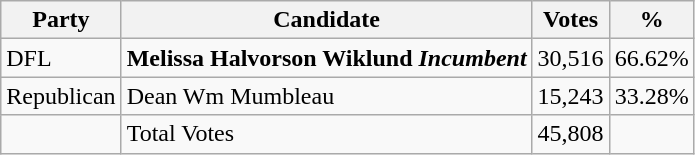<table class="wikitable">
<tr>
<th>Party</th>
<th>Candidate</th>
<th>Votes</th>
<th>%</th>
</tr>
<tr>
<td>DFL</td>
<td><strong>Melissa Halvorson Wiklund <em>Incumbent<strong><em></td>
<td>30,516</td>
<td>66.62%</td>
</tr>
<tr>
<td>Republican</td>
<td>Dean Wm Mumbleau</td>
<td>15,243</td>
<td>33.28%<br></td>
</tr>
<tr>
<td></td>
<td>Total Votes</td>
<td>45,808</td>
<td></td>
</tr>
</table>
